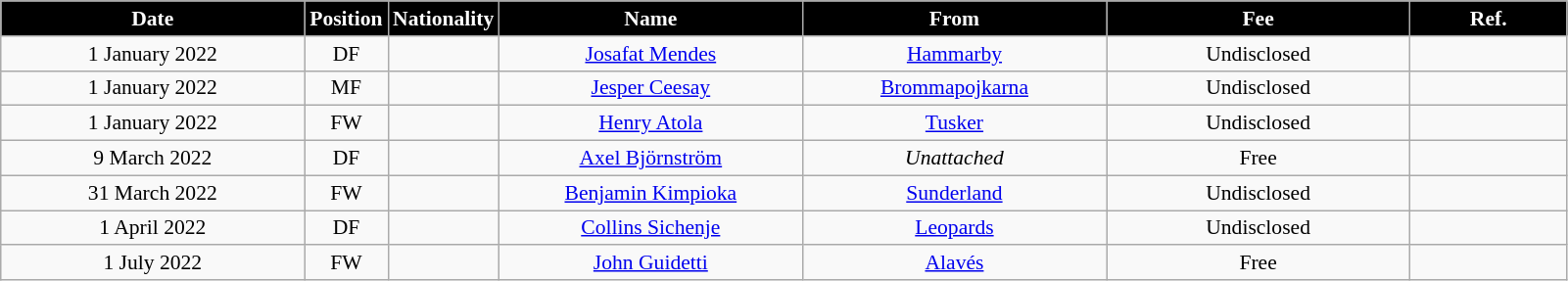<table class="wikitable"  style="text-align:center; font-size:90%; ">
<tr>
<th style="background:#000000; color:white; width:200px;">Date</th>
<th style="background:#000000; color:white; width:50px;">Position</th>
<th style="background:#000000; color:white; width:50px;">Nationality</th>
<th style="background:#000000; color:white; width:200px;">Name</th>
<th style="background:#000000; color:white; width:200px;">From</th>
<th style="background:#000000; color:white; width:200px;">Fee</th>
<th style="background:#000000; color:white; width:100px;">Ref.</th>
</tr>
<tr>
<td>1 January 2022</td>
<td>DF</td>
<td></td>
<td><a href='#'>Josafat Mendes</a></td>
<td><a href='#'>Hammarby</a></td>
<td>Undisclosed</td>
<td></td>
</tr>
<tr>
<td>1 January 2022</td>
<td>MF</td>
<td></td>
<td><a href='#'>Jesper Ceesay</a></td>
<td><a href='#'>Brommapojkarna</a></td>
<td>Undisclosed</td>
<td></td>
</tr>
<tr>
<td>1 January 2022</td>
<td>FW</td>
<td></td>
<td><a href='#'>Henry Atola</a></td>
<td><a href='#'>Tusker</a></td>
<td>Undisclosed</td>
<td></td>
</tr>
<tr>
<td>9 March 2022</td>
<td>DF</td>
<td></td>
<td><a href='#'>Axel Björnström</a></td>
<td><em>Unattached</em></td>
<td>Free</td>
<td></td>
</tr>
<tr>
<td>31 March 2022</td>
<td>FW</td>
<td></td>
<td><a href='#'>Benjamin Kimpioka</a></td>
<td><a href='#'>Sunderland</a></td>
<td>Undisclosed</td>
<td></td>
</tr>
<tr>
<td>1 April 2022</td>
<td>DF</td>
<td></td>
<td><a href='#'>Collins Sichenje</a></td>
<td><a href='#'>Leopards</a></td>
<td>Undisclosed</td>
<td></td>
</tr>
<tr>
<td>1 July 2022</td>
<td>FW</td>
<td></td>
<td><a href='#'>John Guidetti</a></td>
<td><a href='#'>Alavés</a></td>
<td>Free</td>
<td></td>
</tr>
</table>
